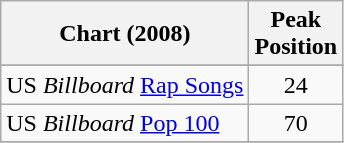<table class="wikitable">
<tr>
<th>Chart (2008)</th>
<th>Peak<br>Position</th>
</tr>
<tr>
</tr>
<tr>
</tr>
<tr>
<td>US <em>Billboard</em> <a href='#'>Rap Songs</a></td>
<td align="center">24</td>
</tr>
<tr>
<td>US <em>Billboard</em> <a href='#'>Pop 100</a></td>
<td align="center">70</td>
</tr>
<tr>
</tr>
</table>
